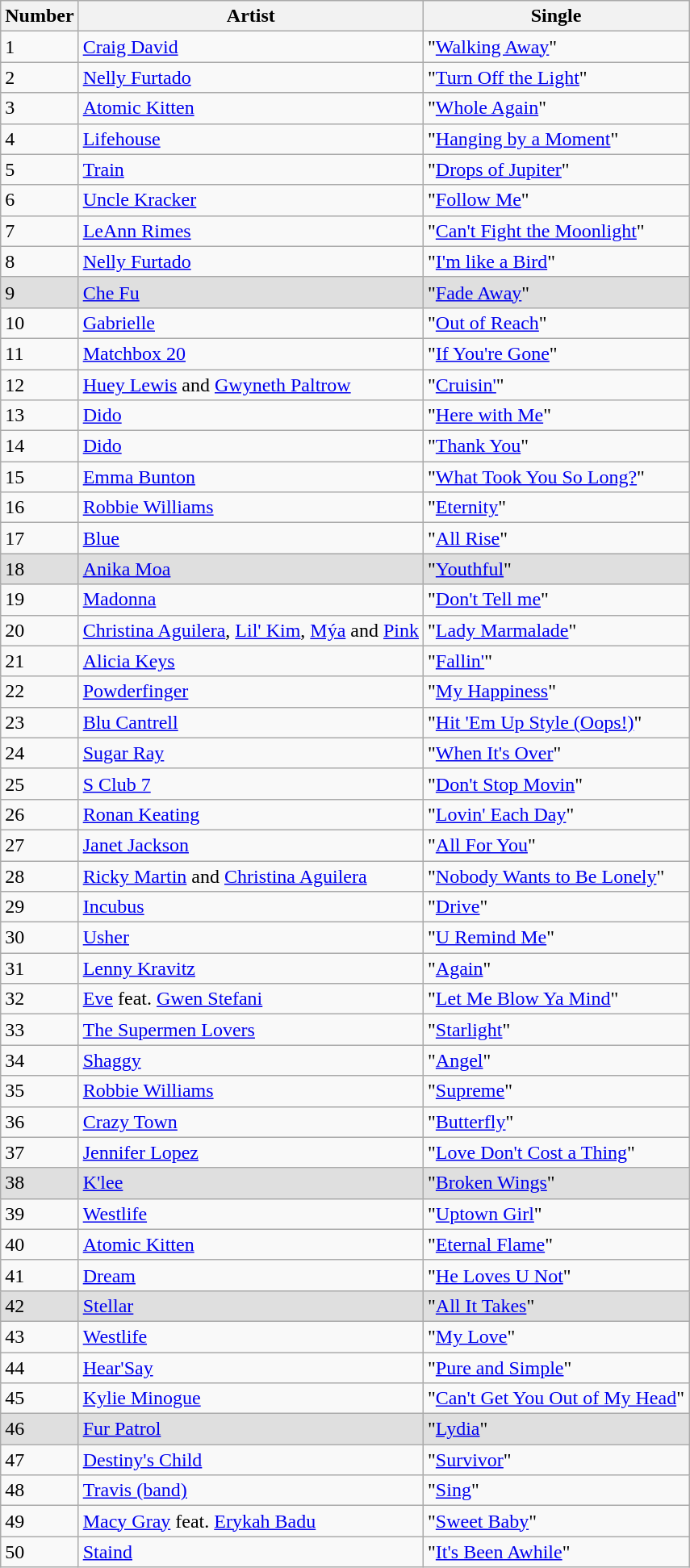<table class="wikitable sortable">
<tr>
<th>Number</th>
<th>Artist</th>
<th>Single</th>
</tr>
<tr>
<td>1</td>
<td><a href='#'>Craig David</a></td>
<td>"<a href='#'>Walking Away</a>"</td>
</tr>
<tr>
<td>2</td>
<td><a href='#'>Nelly Furtado</a></td>
<td>"<a href='#'>Turn Off the Light</a>"</td>
</tr>
<tr>
<td>3</td>
<td><a href='#'>Atomic Kitten</a></td>
<td>"<a href='#'>Whole Again</a>"</td>
</tr>
<tr>
<td>4</td>
<td><a href='#'>Lifehouse</a></td>
<td>"<a href='#'>Hanging by a Moment</a>"</td>
</tr>
<tr>
<td>5</td>
<td><a href='#'>Train</a></td>
<td>"<a href='#'>Drops of Jupiter</a>"</td>
</tr>
<tr>
<td>6</td>
<td><a href='#'>Uncle Kracker</a></td>
<td>"<a href='#'>Follow Me</a>"</td>
</tr>
<tr>
<td>7</td>
<td><a href='#'>LeAnn Rimes</a></td>
<td>"<a href='#'>Can't Fight the Moonlight</a>"</td>
</tr>
<tr>
<td>8</td>
<td><a href='#'>Nelly Furtado</a></td>
<td>"<a href='#'>I'm like a Bird</a>"</td>
</tr>
<tr bgcolor="#DFDFDF">
<td>9</td>
<td><a href='#'>Che Fu</a></td>
<td>"<a href='#'>Fade Away</a>"</td>
</tr>
<tr>
<td>10</td>
<td><a href='#'>Gabrielle</a></td>
<td>"<a href='#'>Out of Reach</a>"</td>
</tr>
<tr>
<td>11</td>
<td><a href='#'>Matchbox 20</a></td>
<td>"<a href='#'>If You're Gone</a>"</td>
</tr>
<tr>
<td>12</td>
<td><a href='#'>Huey Lewis</a> and <a href='#'>Gwyneth Paltrow</a></td>
<td>"<a href='#'>Cruisin'</a>"</td>
</tr>
<tr>
<td>13</td>
<td><a href='#'>Dido</a></td>
<td>"<a href='#'>Here with Me</a>"</td>
</tr>
<tr>
<td>14</td>
<td><a href='#'>Dido</a></td>
<td>"<a href='#'>Thank You</a>"</td>
</tr>
<tr>
<td>15</td>
<td><a href='#'>Emma Bunton</a></td>
<td>"<a href='#'>What Took You So Long?</a>"</td>
</tr>
<tr>
<td>16</td>
<td><a href='#'>Robbie Williams</a></td>
<td>"<a href='#'>Eternity</a>"</td>
</tr>
<tr>
<td>17</td>
<td><a href='#'>Blue</a></td>
<td>"<a href='#'>All Rise</a>"</td>
</tr>
<tr bgcolor="#DFDFDF">
<td>18</td>
<td><a href='#'>Anika Moa</a></td>
<td>"<a href='#'>Youthful</a>"</td>
</tr>
<tr>
<td>19</td>
<td><a href='#'>Madonna</a></td>
<td>"<a href='#'>Don't Tell me</a>"</td>
</tr>
<tr>
<td>20</td>
<td><a href='#'>Christina Aguilera</a>, <a href='#'>Lil' Kim</a>, <a href='#'>Mýa</a> and <a href='#'>Pink</a></td>
<td>"<a href='#'>Lady Marmalade</a>"</td>
</tr>
<tr>
<td>21</td>
<td><a href='#'>Alicia Keys</a></td>
<td>"<a href='#'>Fallin'</a>"</td>
</tr>
<tr>
<td>22</td>
<td><a href='#'>Powderfinger</a></td>
<td>"<a href='#'>My Happiness</a>"</td>
</tr>
<tr>
<td>23</td>
<td><a href='#'>Blu Cantrell</a></td>
<td>"<a href='#'>Hit 'Em Up Style (Oops!)</a>"</td>
</tr>
<tr>
<td>24</td>
<td><a href='#'>Sugar Ray</a></td>
<td>"<a href='#'>When It's Over</a>"</td>
</tr>
<tr>
<td>25</td>
<td><a href='#'>S Club 7</a></td>
<td>"<a href='#'>Don't Stop Movin</a>"</td>
</tr>
<tr>
<td>26</td>
<td><a href='#'>Ronan Keating</a></td>
<td>"<a href='#'>Lovin' Each Day</a>"</td>
</tr>
<tr>
<td>27</td>
<td><a href='#'>Janet Jackson</a></td>
<td>"<a href='#'>All For You</a>"</td>
</tr>
<tr>
<td>28</td>
<td><a href='#'>Ricky Martin</a> and <a href='#'>Christina Aguilera</a></td>
<td>"<a href='#'>Nobody Wants to Be Lonely</a>"</td>
</tr>
<tr>
<td>29</td>
<td><a href='#'>Incubus</a></td>
<td>"<a href='#'>Drive</a>"</td>
</tr>
<tr>
<td>30</td>
<td><a href='#'>Usher</a></td>
<td>"<a href='#'>U Remind Me</a>"</td>
</tr>
<tr>
<td>31</td>
<td><a href='#'>Lenny Kravitz</a></td>
<td>"<a href='#'>Again</a>"</td>
</tr>
<tr>
<td>32</td>
<td><a href='#'>Eve</a> feat. <a href='#'>Gwen Stefani</a></td>
<td>"<a href='#'>Let Me Blow Ya Mind</a>"</td>
</tr>
<tr>
<td>33</td>
<td><a href='#'>The Supermen Lovers</a></td>
<td>"<a href='#'>Starlight</a>"</td>
</tr>
<tr>
<td>34</td>
<td><a href='#'>Shaggy</a></td>
<td>"<a href='#'>Angel</a>"</td>
</tr>
<tr>
<td>35</td>
<td><a href='#'>Robbie Williams</a></td>
<td>"<a href='#'>Supreme</a>"</td>
</tr>
<tr>
<td>36</td>
<td><a href='#'>Crazy Town</a></td>
<td>"<a href='#'>Butterfly</a>"</td>
</tr>
<tr>
<td>37</td>
<td><a href='#'>Jennifer Lopez</a></td>
<td>"<a href='#'>Love Don't Cost a Thing</a>"</td>
</tr>
<tr bgcolor="#DFDFDF">
<td>38</td>
<td><a href='#'>K'lee</a></td>
<td>"<a href='#'>Broken Wings</a>"</td>
</tr>
<tr>
<td>39</td>
<td><a href='#'>Westlife</a></td>
<td>"<a href='#'>Uptown Girl</a>"</td>
</tr>
<tr>
<td>40</td>
<td><a href='#'>Atomic Kitten</a></td>
<td>"<a href='#'>Eternal Flame</a>"</td>
</tr>
<tr>
<td>41</td>
<td><a href='#'>Dream</a></td>
<td>"<a href='#'>He Loves U Not</a>"</td>
</tr>
<tr bgcolor="#DFDFDF">
<td>42</td>
<td><a href='#'>Stellar</a></td>
<td>"<a href='#'>All It Takes</a>"</td>
</tr>
<tr>
<td>43</td>
<td><a href='#'>Westlife</a></td>
<td>"<a href='#'>My Love</a>"</td>
</tr>
<tr>
<td>44</td>
<td><a href='#'>Hear'Say</a></td>
<td>"<a href='#'>Pure and Simple</a>"</td>
</tr>
<tr>
<td>45</td>
<td><a href='#'>Kylie Minogue</a></td>
<td>"<a href='#'>Can't Get You Out of My Head</a>"</td>
</tr>
<tr bgcolor="#DFDFDF">
<td>46</td>
<td><a href='#'>Fur Patrol</a></td>
<td>"<a href='#'>Lydia</a>"</td>
</tr>
<tr>
<td>47</td>
<td><a href='#'>Destiny's Child</a></td>
<td>"<a href='#'>Survivor</a>"</td>
</tr>
<tr>
<td>48</td>
<td><a href='#'>Travis (band)</a></td>
<td>"<a href='#'>Sing</a>"</td>
</tr>
<tr>
<td>49</td>
<td><a href='#'>Macy Gray</a> feat. <a href='#'>Erykah Badu</a></td>
<td>"<a href='#'>Sweet Baby</a>"</td>
</tr>
<tr>
<td>50</td>
<td><a href='#'>Staind</a></td>
<td>"<a href='#'>It's Been Awhile</a>"</td>
</tr>
</table>
